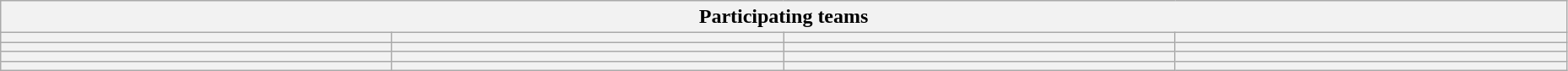<table class="wikitable" style="width:98%;">
<tr>
<th colspan=4>Participating teams</th>
</tr>
<tr>
<th width=25%></th>
<th width=25%></th>
<th width=25%></th>
<th width=25%></th>
</tr>
<tr>
<th></th>
<th></th>
<th></th>
<th></th>
</tr>
<tr>
<th></th>
<th></th>
<th></th>
<th></th>
</tr>
<tr>
<th></th>
<th></th>
<th></th>
<th></th>
</tr>
</table>
